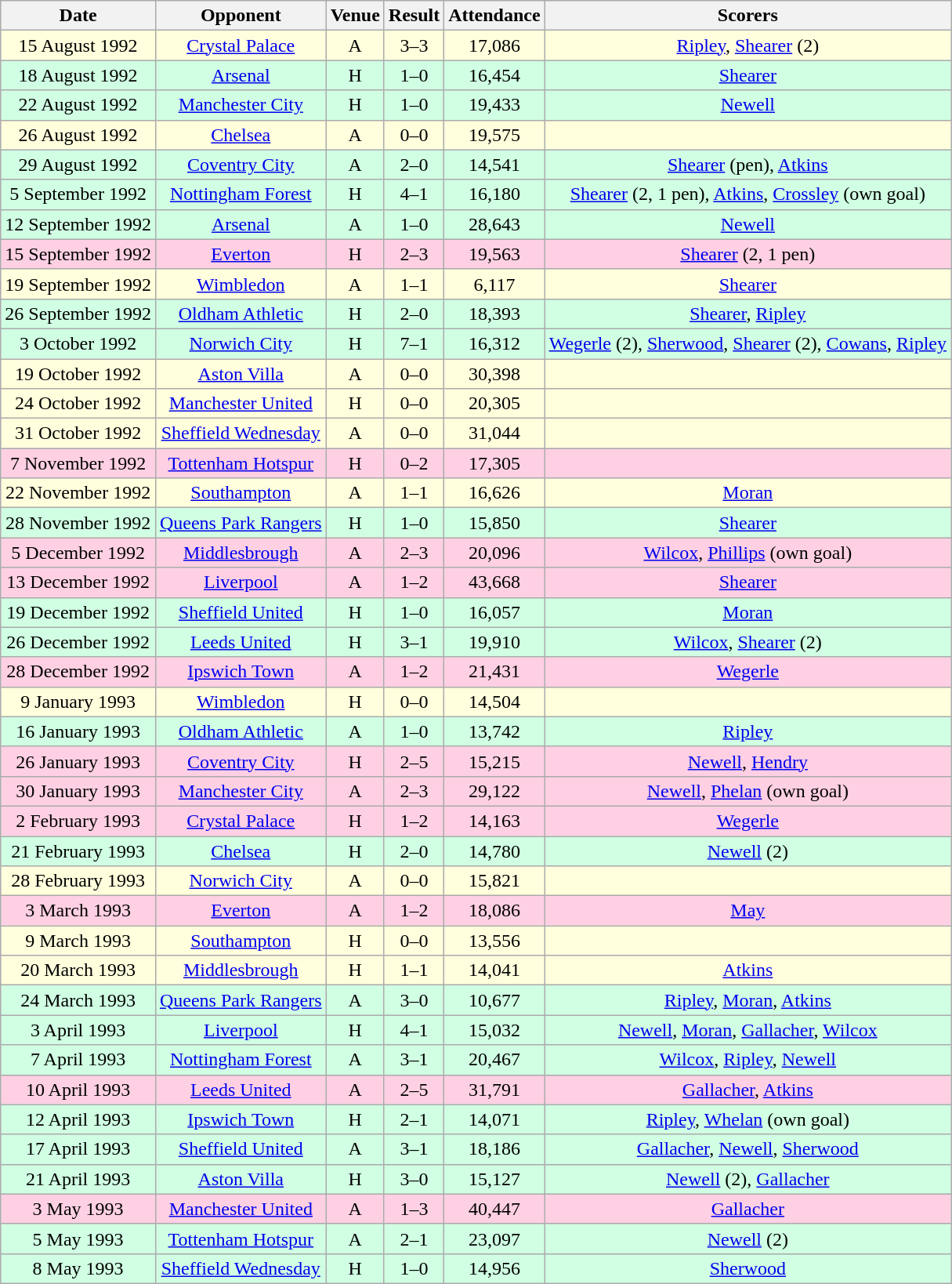<table class="wikitable sortable" style="font-size:100%; text-align:center">
<tr>
<th>Date</th>
<th>Opponent</th>
<th>Venue</th>
<th>Result</th>
<th>Attendance</th>
<th>Scorers</th>
</tr>
<tr style="background-color: #ffffdd;">
<td>15 August 1992</td>
<td><a href='#'>Crystal Palace</a></td>
<td>A</td>
<td>3–3</td>
<td>17,086</td>
<td><a href='#'>Ripley</a>, <a href='#'>Shearer</a> (2)</td>
</tr>
<tr style="background-color: #d0ffe3;">
<td>18 August 1992</td>
<td><a href='#'>Arsenal</a></td>
<td>H</td>
<td>1–0</td>
<td>16,454</td>
<td><a href='#'>Shearer</a></td>
</tr>
<tr style="background-color: #d0ffe3;">
<td>22 August 1992</td>
<td><a href='#'>Manchester City</a></td>
<td>H</td>
<td>1–0</td>
<td>19,433</td>
<td><a href='#'>Newell</a></td>
</tr>
<tr style="background-color: #ffffdd;">
<td>26 August 1992</td>
<td><a href='#'>Chelsea</a></td>
<td>A</td>
<td>0–0</td>
<td>19,575</td>
<td></td>
</tr>
<tr style="background-color: #d0ffe3;">
<td>29 August 1992</td>
<td><a href='#'>Coventry City</a></td>
<td>A</td>
<td>2–0</td>
<td>14,541</td>
<td><a href='#'>Shearer</a> (pen), <a href='#'>Atkins</a></td>
</tr>
<tr style="background-color: #d0ffe3;">
<td>5 September 1992</td>
<td><a href='#'>Nottingham Forest</a></td>
<td>H</td>
<td>4–1</td>
<td>16,180</td>
<td><a href='#'>Shearer</a> (2, 1 pen), <a href='#'>Atkins</a>, <a href='#'>Crossley</a> (own goal)</td>
</tr>
<tr style="background-color: #d0ffe3;">
<td>12 September 1992</td>
<td><a href='#'>Arsenal</a></td>
<td>A</td>
<td>1–0</td>
<td>28,643</td>
<td><a href='#'>Newell</a></td>
</tr>
<tr style="background-color: #ffd0e3;">
<td>15 September 1992</td>
<td><a href='#'>Everton</a></td>
<td>H</td>
<td>2–3</td>
<td>19,563</td>
<td><a href='#'>Shearer</a> (2, 1 pen)</td>
</tr>
<tr style="background-color: #ffffdd;">
<td>19 September 1992</td>
<td><a href='#'>Wimbledon</a></td>
<td>A</td>
<td>1–1</td>
<td>6,117</td>
<td><a href='#'>Shearer</a></td>
</tr>
<tr style="background-color: #d0ffe3;">
<td>26 September 1992</td>
<td><a href='#'>Oldham Athletic</a></td>
<td>H</td>
<td>2–0</td>
<td>18,393</td>
<td><a href='#'>Shearer</a>, <a href='#'>Ripley</a></td>
</tr>
<tr style="background-color: #d0ffe3;">
<td>3 October 1992</td>
<td><a href='#'>Norwich City</a></td>
<td>H</td>
<td>7–1</td>
<td>16,312</td>
<td><a href='#'>Wegerle</a> (2), <a href='#'>Sherwood</a>, <a href='#'>Shearer</a> (2), <a href='#'>Cowans</a>, <a href='#'>Ripley</a></td>
</tr>
<tr style="background-color: #ffffdd;">
<td>19 October 1992</td>
<td><a href='#'>Aston Villa</a></td>
<td>A</td>
<td>0–0</td>
<td>30,398</td>
<td></td>
</tr>
<tr style="background-color: #ffffdd;">
<td>24 October 1992</td>
<td><a href='#'>Manchester United</a></td>
<td>H</td>
<td>0–0</td>
<td>20,305</td>
<td></td>
</tr>
<tr style="background-color: #ffffdd;">
<td>31 October 1992</td>
<td><a href='#'>Sheffield Wednesday</a></td>
<td>A</td>
<td>0–0</td>
<td>31,044</td>
<td></td>
</tr>
<tr style="background-color: #ffd0e3;">
<td>7 November 1992</td>
<td><a href='#'>Tottenham Hotspur</a></td>
<td>H</td>
<td>0–2</td>
<td>17,305</td>
<td></td>
</tr>
<tr style="background-color: #ffffdd;">
<td>22 November 1992</td>
<td><a href='#'>Southampton</a></td>
<td>A</td>
<td>1–1</td>
<td>16,626</td>
<td><a href='#'>Moran</a></td>
</tr>
<tr style="background-color: #d0ffe3;">
<td>28 November 1992</td>
<td><a href='#'>Queens Park Rangers</a></td>
<td>H</td>
<td>1–0</td>
<td>15,850</td>
<td><a href='#'>Shearer</a></td>
</tr>
<tr style="background-color: #ffd0e3;">
<td>5 December 1992</td>
<td><a href='#'>Middlesbrough</a></td>
<td>A</td>
<td>2–3</td>
<td>20,096</td>
<td><a href='#'>Wilcox</a>, <a href='#'>Phillips</a> (own goal)</td>
</tr>
<tr style="background-color: #ffd0e3;">
<td>13 December 1992</td>
<td><a href='#'>Liverpool</a></td>
<td>A</td>
<td>1–2</td>
<td>43,668</td>
<td><a href='#'>Shearer</a></td>
</tr>
<tr style="background-color: #d0ffe3;">
<td>19 December 1992</td>
<td><a href='#'>Sheffield United</a></td>
<td>H</td>
<td>1–0</td>
<td>16,057</td>
<td><a href='#'>Moran</a></td>
</tr>
<tr style="background-color: #d0ffe3;">
<td>26 December 1992</td>
<td><a href='#'>Leeds United</a></td>
<td>H</td>
<td>3–1</td>
<td>19,910</td>
<td><a href='#'>Wilcox</a>, <a href='#'>Shearer</a> (2)</td>
</tr>
<tr style="background-color: #ffd0e3;">
<td>28 December 1992</td>
<td><a href='#'>Ipswich Town</a></td>
<td>A</td>
<td>1–2</td>
<td>21,431</td>
<td><a href='#'>Wegerle</a></td>
</tr>
<tr style="background-color: #ffffdd;">
<td>9 January 1993</td>
<td><a href='#'>Wimbledon</a></td>
<td>H</td>
<td>0–0</td>
<td>14,504</td>
<td></td>
</tr>
<tr style="background-color: #d0ffe3;">
<td>16 January 1993</td>
<td><a href='#'>Oldham Athletic</a></td>
<td>A</td>
<td>1–0</td>
<td>13,742</td>
<td><a href='#'>Ripley</a></td>
</tr>
<tr style="background-color: #ffd0e3;">
<td>26 January 1993</td>
<td><a href='#'>Coventry City</a></td>
<td>H</td>
<td>2–5</td>
<td>15,215</td>
<td><a href='#'>Newell</a>, <a href='#'>Hendry</a></td>
</tr>
<tr style="background-color: #ffd0e3;">
<td>30 January 1993</td>
<td><a href='#'>Manchester City</a></td>
<td>A</td>
<td>2–3</td>
<td>29,122</td>
<td><a href='#'>Newell</a>, <a href='#'>Phelan</a> (own goal)</td>
</tr>
<tr style="background-color: #ffd0e3;">
<td>2 February 1993</td>
<td><a href='#'>Crystal Palace</a></td>
<td>H</td>
<td>1–2</td>
<td>14,163</td>
<td><a href='#'>Wegerle</a></td>
</tr>
<tr style="background-color: #d0ffe3;">
<td>21 February 1993</td>
<td><a href='#'>Chelsea</a></td>
<td>H</td>
<td>2–0</td>
<td>14,780</td>
<td><a href='#'>Newell</a> (2)</td>
</tr>
<tr style="background-color: #ffffdd;">
<td>28 February 1993</td>
<td><a href='#'>Norwich City</a></td>
<td>A</td>
<td>0–0</td>
<td>15,821</td>
<td></td>
</tr>
<tr style="background-color: #ffd0e3;">
<td>3 March 1993</td>
<td><a href='#'>Everton</a></td>
<td>A</td>
<td>1–2</td>
<td>18,086</td>
<td><a href='#'>May</a></td>
</tr>
<tr style="background-color: #ffffdd;">
<td>9 March 1993</td>
<td><a href='#'>Southampton</a></td>
<td>H</td>
<td>0–0</td>
<td>13,556</td>
<td></td>
</tr>
<tr style="background-color: #ffffdd;">
<td>20 March 1993</td>
<td><a href='#'>Middlesbrough</a></td>
<td>H</td>
<td>1–1</td>
<td>14,041</td>
<td><a href='#'>Atkins</a></td>
</tr>
<tr style="background-color: #d0ffe3;">
<td>24 March 1993</td>
<td><a href='#'>Queens Park Rangers</a></td>
<td>A</td>
<td>3–0</td>
<td>10,677</td>
<td><a href='#'>Ripley</a>, <a href='#'>Moran</a>, <a href='#'>Atkins</a></td>
</tr>
<tr style="background-color: #d0ffe3;">
<td>3 April 1993</td>
<td><a href='#'>Liverpool</a></td>
<td>H</td>
<td>4–1</td>
<td>15,032</td>
<td><a href='#'>Newell</a>, <a href='#'>Moran</a>, <a href='#'>Gallacher</a>, <a href='#'>Wilcox</a></td>
</tr>
<tr style="background-color: #d0ffe3;">
<td>7 April 1993</td>
<td><a href='#'>Nottingham Forest</a></td>
<td>A</td>
<td>3–1</td>
<td>20,467</td>
<td><a href='#'>Wilcox</a>, <a href='#'>Ripley</a>, <a href='#'>Newell</a></td>
</tr>
<tr style="background-color: #ffd0e3;">
<td>10 April 1993</td>
<td><a href='#'>Leeds United</a></td>
<td>A</td>
<td>2–5</td>
<td>31,791</td>
<td><a href='#'>Gallacher</a>, <a href='#'>Atkins</a></td>
</tr>
<tr style="background-color: #d0ffe3;">
<td>12 April 1993</td>
<td><a href='#'>Ipswich Town</a></td>
<td>H</td>
<td>2–1</td>
<td>14,071</td>
<td><a href='#'>Ripley</a>, <a href='#'>Whelan</a> (own goal)</td>
</tr>
<tr style="background-color: #d0ffe3;">
<td>17 April 1993</td>
<td><a href='#'>Sheffield United</a></td>
<td>A</td>
<td>3–1</td>
<td>18,186</td>
<td><a href='#'>Gallacher</a>, <a href='#'>Newell</a>, <a href='#'>Sherwood</a></td>
</tr>
<tr style="background-color: #d0ffe3;">
<td>21 April 1993</td>
<td><a href='#'>Aston Villa</a></td>
<td>H</td>
<td>3–0</td>
<td>15,127</td>
<td><a href='#'>Newell</a> (2), <a href='#'>Gallacher</a></td>
</tr>
<tr style="background-color: #ffd0e3;">
<td>3 May 1993</td>
<td><a href='#'>Manchester United</a></td>
<td>A</td>
<td>1–3</td>
<td>40,447</td>
<td><a href='#'>Gallacher</a></td>
</tr>
<tr style="background-color: #d0ffe3;">
<td>5 May 1993</td>
<td><a href='#'>Tottenham Hotspur</a></td>
<td>A</td>
<td>2–1</td>
<td>23,097</td>
<td><a href='#'>Newell</a> (2)</td>
</tr>
<tr style="background-color: #d0ffe3;">
<td>8 May 1993</td>
<td><a href='#'>Sheffield Wednesday</a></td>
<td>H</td>
<td>1–0</td>
<td>14,956</td>
<td><a href='#'>Sherwood</a></td>
</tr>
</table>
